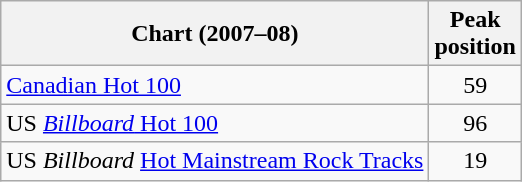<table class="wikitable">
<tr>
<th>Chart (2007–08)</th>
<th>Peak<br>position</th>
</tr>
<tr>
<td><a href='#'>Canadian Hot 100</a></td>
<td align="center">59</td>
</tr>
<tr>
<td>US <a href='#'><em>Billboard</em> Hot 100</a></td>
<td align="center">96</td>
</tr>
<tr>
<td>US <em>Billboard</em> <a href='#'>Hot Mainstream Rock Tracks</a></td>
<td align="center">19</td>
</tr>
</table>
